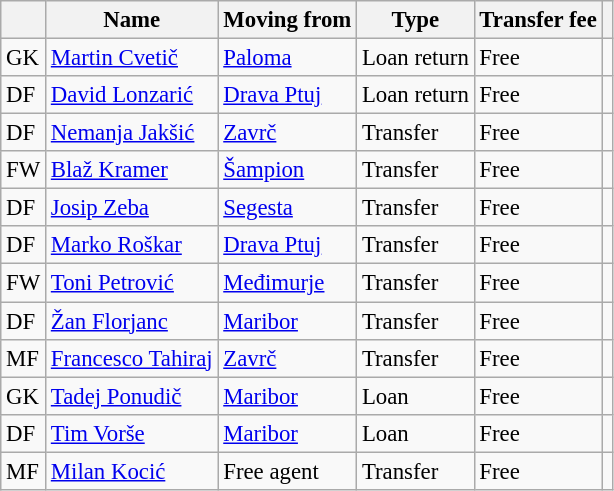<table class="wikitable sortable" style="font-size:95%;">
<tr>
<th></th>
<th>Name</th>
<th>Moving from</th>
<th>Type</th>
<th>Transfer fee</th>
<th></th>
</tr>
<tr>
<td>GK</td>
<td> <a href='#'>Martin Cvetič</a></td>
<td><a href='#'>Paloma</a></td>
<td>Loan return</td>
<td>Free</td>
<td></td>
</tr>
<tr>
<td>DF</td>
<td> <a href='#'>David Lonzarić</a></td>
<td><a href='#'>Drava Ptuj</a></td>
<td>Loan return</td>
<td>Free</td>
<td></td>
</tr>
<tr>
<td>DF</td>
<td> <a href='#'>Nemanja Jakšić</a></td>
<td><a href='#'>Zavrč</a></td>
<td>Transfer</td>
<td>Free</td>
<td></td>
</tr>
<tr>
<td>FW</td>
<td> <a href='#'>Blaž Kramer</a></td>
<td><a href='#'>Šampion</a></td>
<td>Transfer</td>
<td>Free</td>
<td></td>
</tr>
<tr>
<td>DF</td>
<td> <a href='#'>Josip Zeba</a></td>
<td> <a href='#'>Segesta</a></td>
<td>Transfer</td>
<td>Free</td>
<td></td>
</tr>
<tr>
<td>DF</td>
<td> <a href='#'>Marko Roškar</a></td>
<td><a href='#'>Drava Ptuj</a></td>
<td>Transfer</td>
<td>Free</td>
<td></td>
</tr>
<tr>
<td>FW</td>
<td> <a href='#'>Toni Petrović</a></td>
<td> <a href='#'>Međimurje</a></td>
<td>Transfer</td>
<td>Free</td>
<td></td>
</tr>
<tr>
<td>DF</td>
<td> <a href='#'>Žan Florjanc</a></td>
<td><a href='#'>Maribor</a></td>
<td>Transfer</td>
<td>Free</td>
<td></td>
</tr>
<tr>
<td>MF</td>
<td> <a href='#'>Francesco Tahiraj</a></td>
<td><a href='#'>Zavrč</a></td>
<td>Transfer</td>
<td>Free</td>
<td></td>
</tr>
<tr>
<td>GK</td>
<td> <a href='#'>Tadej Ponudič</a></td>
<td><a href='#'>Maribor</a></td>
<td>Loan</td>
<td>Free</td>
<td></td>
</tr>
<tr>
<td>DF</td>
<td> <a href='#'>Tim Vorše</a></td>
<td><a href='#'>Maribor</a></td>
<td>Loan</td>
<td>Free</td>
<td></td>
</tr>
<tr>
<td>MF</td>
<td> <a href='#'>Milan Kocić</a></td>
<td>Free agent</td>
<td>Transfer</td>
<td>Free</td>
<td></td>
</tr>
</table>
